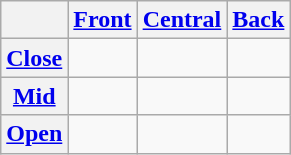<table class="wikitable" style="text-align: center;">
<tr>
<th></th>
<th><a href='#'>Front</a></th>
<th><a href='#'>Central</a></th>
<th><a href='#'>Back</a></th>
</tr>
<tr>
<th><a href='#'>Close</a></th>
<td></td>
<td></td>
<td></td>
</tr>
<tr>
<th><a href='#'>Mid</a></th>
<td></td>
<td></td>
<td></td>
</tr>
<tr>
<th><a href='#'>Open</a></th>
<td></td>
<td></td>
<td></td>
</tr>
</table>
